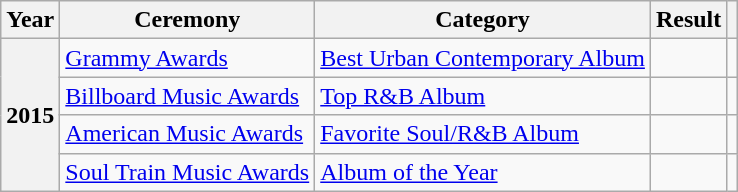<table class="wikitable sortable plainrowheaders" style="border:none; margin:0;">
<tr>
<th scope="col">Year</th>
<th scope="col">Ceremony</th>
<th scope="col">Category</th>
<th scope="col">Result</th>
<th scope="col" class="unsortable"></th>
</tr>
<tr>
<th scope="row" rowspan="4">2015</th>
<td><a href='#'>Grammy Awards</a></td>
<td><a href='#'>Best Urban Contemporary Album</a></td>
<td></td>
<td style="text-align:center;"></td>
</tr>
<tr>
<td><a href='#'>Billboard Music Awards</a></td>
<td><a href='#'>Top R&B Album</a></td>
<td></td>
<td style="text-align:center;"></td>
</tr>
<tr>
<td><a href='#'>American Music Awards</a></td>
<td><a href='#'>Favorite Soul/R&B Album</a></td>
<td></td>
<td style="text-align:center;"></td>
</tr>
<tr>
<td><a href='#'>Soul Train Music Awards</a></td>
<td><a href='#'>Album of the Year</a></td>
<td></td>
<td style="text-align:center;"></td>
</tr>
</table>
